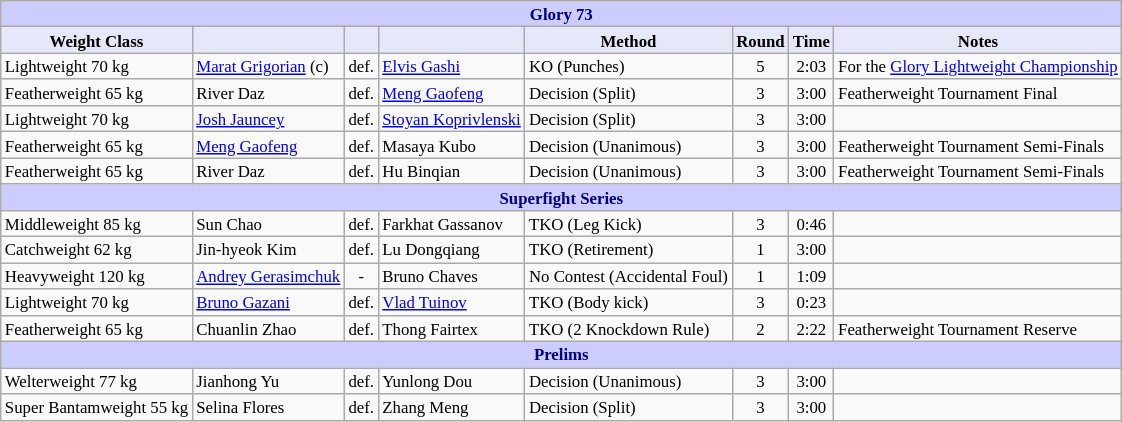<table class="wikitable" style="font-size: 70%;">
<tr>
<th colspan="8" style="background-color: #ccf; color: #000080; text-align: center;"><strong>Glory 73</strong></th>
</tr>
<tr>
<th colspan="1" style="background-color: #E6E8FA; color: #000000; text-align: center;">Weight Class</th>
<th colspan="1" style="background-color: #E6E8FA; color: #000000; text-align: center;"></th>
<th colspan="1" style="background-color: #E6E8FA; color: #000000; text-align: center;"></th>
<th colspan="1" style="background-color: #E6E8FA; color: #000000; text-align: center;"></th>
<th colspan="1" style="background-color: #E6E8FA; color: #000000; text-align: center;">Method</th>
<th colspan="1" style="background-color: #E6E8FA; color: #000000; text-align: center;">Round</th>
<th colspan="1" style="background-color: #E6E8FA; color: #000000; text-align: center;">Time</th>
<th colspan="1" style="background-color: #E6E8FA; color: #000000; text-align: center;">Notes</th>
</tr>
<tr>
<td>Lightweight 70 kg</td>
<td> <a href='#'>Marat Grigorian</a> (c)</td>
<td align=center>def.</td>
<td> <a href='#'>Elvis Gashi</a></td>
<td>KO (Punches)</td>
<td align=center>5</td>
<td align=center>2:03</td>
<td>For the <a href='#'>Glory Lightweight Championship</a></td>
</tr>
<tr>
<td>Featherweight 65 kg</td>
<td> River Daz</td>
<td align=center>def.</td>
<td> <a href='#'>Meng Gaofeng</a></td>
<td>Decision (Split)</td>
<td align=center>3</td>
<td align=center>3:00</td>
<td>Featherweight Tournament Final</td>
</tr>
<tr>
<td>Lightweight 70 kg</td>
<td> <a href='#'>Josh Jauncey</a></td>
<td align=center>def.</td>
<td> <a href='#'>Stoyan Koprivlenski</a></td>
<td>Decision (Split)</td>
<td align=center>3</td>
<td align=center>3:00</td>
<td></td>
</tr>
<tr>
<td>Featherweight 65 kg</td>
<td> <a href='#'>Meng Gaofeng</a></td>
<td align=center>def.</td>
<td> Masaya Kubo</td>
<td>Decision (Unanimous)</td>
<td align=center>3</td>
<td align=center>3:00</td>
<td>Featherweight Tournament Semi-Finals</td>
</tr>
<tr>
<td>Featherweight 65 kg</td>
<td> River Daz</td>
<td align=center>def.</td>
<td> Hu Binqian</td>
<td>Decision (Unanimous)</td>
<td align=center>3</td>
<td align=center>3:00</td>
<td>Featherweight Tournament Semi-Finals</td>
</tr>
<tr>
<th colspan="8" style="background-color: #ccf; color: #000080; text-align: center;"><strong>Superfight Series</strong></th>
</tr>
<tr>
<td>Middleweight 85 kg</td>
<td> Sun Chao</td>
<td align=center>def.</td>
<td> Farkhat Gassanov</td>
<td>TKO (Leg Kick)</td>
<td align=center>3</td>
<td align=center>0:46</td>
<td></td>
</tr>
<tr>
<td>Catchweight 62 kg</td>
<td> Jin-hyeok Kim</td>
<td align=center>def.</td>
<td> Lu Dongqiang</td>
<td>TKO (Retirement)</td>
<td align=center>1</td>
<td align=center>3:00</td>
<td></td>
</tr>
<tr>
<td>Heavyweight 120 kg</td>
<td> <a href='#'>Andrey Gerasimchuk</a></td>
<td align=center>-</td>
<td> Bruno Chaves</td>
<td>No Contest (Accidental Foul)</td>
<td align=center>1</td>
<td align=center>1:09</td>
<td></td>
</tr>
<tr>
<td>Lightweight 70 kg</td>
<td> <a href='#'>Bruno Gazani</a></td>
<td align=center>def.</td>
<td> <a href='#'>Vlad Tuinov</a></td>
<td>TKO (Body kick)</td>
<td align=center>3</td>
<td align=center>0:23</td>
<td></td>
</tr>
<tr>
<td>Featherweight 65 kg</td>
<td> Chuanlin Zhao</td>
<td align=center>def.</td>
<td> Thong Fairtex</td>
<td>TKO (2 Knockdown Rule)</td>
<td align=center>2</td>
<td align=center>2:22</td>
<td>Featherweight Tournament Reserve</td>
</tr>
<tr>
<th colspan="8" style="background-color: #ccf; color: #000080; text-align: center;"><strong>Prelims</strong></th>
</tr>
<tr>
<td>Welterweight 77 kg</td>
<td> Jianhong Yu</td>
<td align=center>def.</td>
<td> Yunlong Dou</td>
<td>Decision (Unanimous)</td>
<td align=center>3</td>
<td align=center>3:00</td>
<td></td>
</tr>
<tr>
<td>Super Bantamweight 55 kg</td>
<td> Selina Flores</td>
<td align=center>def.</td>
<td> Zhang Meng</td>
<td>Decision (Split)</td>
<td align=center>3</td>
<td align=center>3:00</td>
<td></td>
</tr>
</table>
